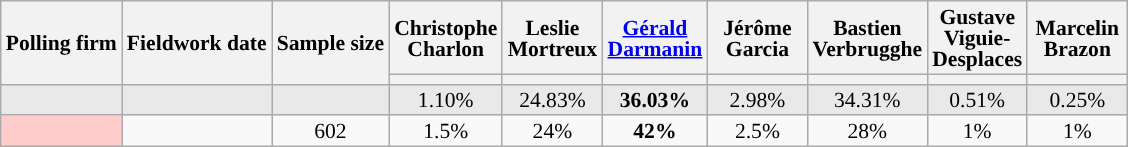<table class="wikitable sortable" style="text-align:center;font-size:90%;line-height:14px">
<tr style="height:40px;">
<th rowspan="2">Polling firm</th>
<th rowspan="2">Fieldwork date</th>
<th rowspan="2">Sample size</th>
<th class="unsortable" style="width:60px">Christophe Charlon<br></th>
<th class="unsortable" style="width:60px">Leslie Mortreux<br></th>
<th class="unsortable" style="width:60px"><a href='#'>Gérald Darmanin</a><br></th>
<th class="unsortable" style="width:60px">Jérôme Garcia<br></th>
<th class="unsortable" style="width:60px">Bastien Verbrugghe<br></th>
<th class="unsortable" style="width:60px">Gustave Viguie-Desplaces<br></th>
<th class="unsortable" style="width:60px">Marcelin Brazon<br></th>
</tr>
<tr>
<th style="background:"></th>
<th style="background:"></th>
<th style="background:"></th>
<th style="background:"></th>
<th style="background:"></th>
<th style="background:"></th>
<th style="background:"></th>
</tr>
<tr style="background:#E9E9E9">
<td></td>
<td></td>
<td></td>
<td>1.10%</td>
<td>24.83%</td>
<td style="background-color:#"><strong>36.03%</strong></td>
<td>2.98%</td>
<td>34.31%</td>
<td>0.51%</td>
<td>0.25%</td>
</tr>
<tr>
<td style="background:#FFCCCC"></td>
<td></td>
<td>602</td>
<td>1.5%</td>
<td>24%</td>
<td style="background-color:#"><strong>42%</strong></td>
<td>2.5%</td>
<td>28%</td>
<td>1%</td>
<td>1%</td>
</tr>
</table>
